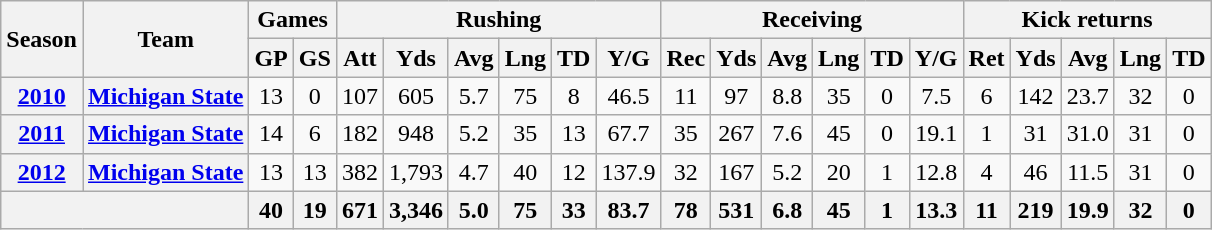<table class=wikitable style="text-align:center;">
<tr>
<th rowspan="2">Season</th>
<th rowspan="2">Team</th>
<th colspan="2">Games</th>
<th colspan="6">Rushing</th>
<th colspan="6">Receiving</th>
<th colspan="5">Kick returns</th>
</tr>
<tr>
<th>GP</th>
<th>GS</th>
<th>Att</th>
<th>Yds</th>
<th>Avg</th>
<th>Lng</th>
<th>TD</th>
<th>Y/G</th>
<th>Rec</th>
<th>Yds</th>
<th>Avg</th>
<th>Lng</th>
<th>TD</th>
<th>Y/G</th>
<th>Ret</th>
<th>Yds</th>
<th>Avg</th>
<th>Lng</th>
<th>TD</th>
</tr>
<tr>
<th><a href='#'>2010</a></th>
<th><a href='#'>Michigan State</a></th>
<td>13</td>
<td>0</td>
<td>107</td>
<td>605</td>
<td>5.7</td>
<td>75</td>
<td>8</td>
<td>46.5</td>
<td>11</td>
<td>97</td>
<td>8.8</td>
<td>35</td>
<td>0</td>
<td>7.5</td>
<td>6</td>
<td>142</td>
<td>23.7</td>
<td>32</td>
<td>0</td>
</tr>
<tr>
<th><a href='#'>2011</a></th>
<th><a href='#'>Michigan State</a></th>
<td>14</td>
<td>6</td>
<td>182</td>
<td>948</td>
<td>5.2</td>
<td>35</td>
<td>13</td>
<td>67.7</td>
<td>35</td>
<td>267</td>
<td>7.6</td>
<td>45</td>
<td>0</td>
<td>19.1</td>
<td>1</td>
<td>31</td>
<td>31.0</td>
<td>31</td>
<td>0</td>
</tr>
<tr>
<th><a href='#'>2012</a></th>
<th><a href='#'>Michigan State</a></th>
<td>13</td>
<td>13</td>
<td>382</td>
<td>1,793</td>
<td>4.7</td>
<td>40</td>
<td>12</td>
<td>137.9</td>
<td>32</td>
<td>167</td>
<td>5.2</td>
<td>20</td>
<td>1</td>
<td>12.8</td>
<td>4</td>
<td>46</td>
<td>11.5</td>
<td>31</td>
<td>0</td>
</tr>
<tr>
<th colspan="2"></th>
<th>40</th>
<th>19</th>
<th>671</th>
<th>3,346</th>
<th>5.0</th>
<th>75</th>
<th>33</th>
<th>83.7</th>
<th>78</th>
<th>531</th>
<th>6.8</th>
<th>45</th>
<th>1</th>
<th>13.3</th>
<th>11</th>
<th>219</th>
<th>19.9</th>
<th>32</th>
<th>0</th>
</tr>
</table>
